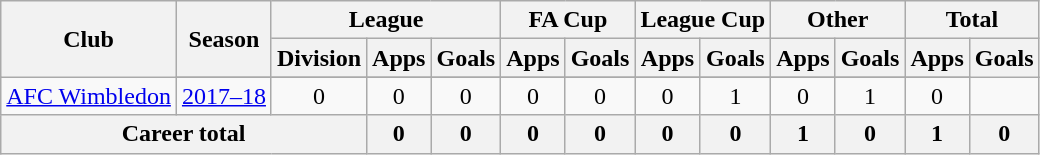<table class="wikitable" style="text-align: center;">
<tr>
<th rowspan="2">Club</th>
<th rowspan="2">Season</th>
<th colspan="3">League</th>
<th colspan="2">FA Cup</th>
<th colspan="2">League Cup</th>
<th colspan="2">Other</th>
<th colspan="2">Total</th>
</tr>
<tr>
<th>Division</th>
<th>Apps</th>
<th>Goals</th>
<th>Apps</th>
<th>Goals</th>
<th>Apps</th>
<th>Goals</th>
<th>Apps</th>
<th>Goals</th>
<th>Apps</th>
<th>Goals</th>
</tr>
<tr>
<td rowspan="2"><a href='#'>AFC Wimbledon</a></td>
</tr>
<tr>
<td><a href='#'>2017–18</a></td>
<td>0</td>
<td>0</td>
<td>0</td>
<td>0</td>
<td>0</td>
<td>0</td>
<td>1</td>
<td>0</td>
<td>1</td>
<td>0</td>
</tr>
<tr>
<th colspan="3">Career total</th>
<th>0</th>
<th>0</th>
<th>0</th>
<th>0</th>
<th>0</th>
<th>0</th>
<th>1</th>
<th>0</th>
<th>1</th>
<th>0</th>
</tr>
</table>
